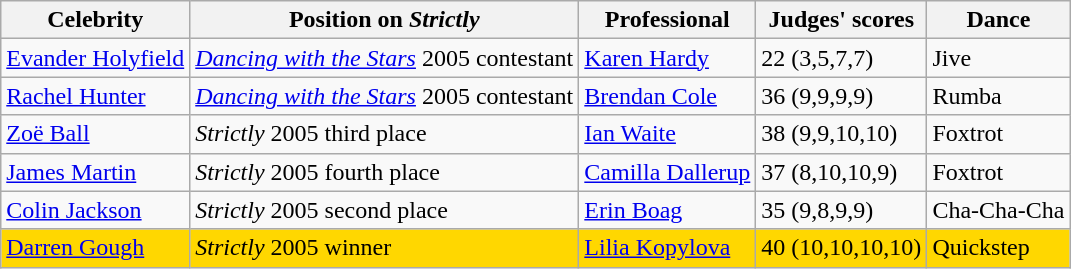<table class="wikitable sortable">
<tr>
<th>Celebrity</th>
<th>Position on <em>Strictly</em></th>
<th>Professional</th>
<th>Judges' scores</th>
<th>Dance</th>
</tr>
<tr>
<td><a href='#'>Evander Holyfield</a></td>
<td><em><a href='#'>Dancing with the Stars</a></em> 2005 contestant</td>
<td><a href='#'>Karen Hardy</a></td>
<td>22 (3,5,7,7)</td>
<td>Jive</td>
</tr>
<tr>
<td><a href='#'>Rachel Hunter</a></td>
<td><em><a href='#'>Dancing with the Stars</a></em> 2005 contestant</td>
<td><a href='#'>Brendan Cole</a></td>
<td>36 (9,9,9,9)</td>
<td>Rumba</td>
</tr>
<tr>
<td><a href='#'>Zoë Ball</a></td>
<td><em>Strictly</em> 2005 third place</td>
<td><a href='#'>Ian Waite</a></td>
<td>38 (9,9,10,10)</td>
<td>Foxtrot</td>
</tr>
<tr>
<td><a href='#'>James Martin</a></td>
<td><em>Strictly</em> 2005 fourth place</td>
<td><a href='#'>Camilla Dallerup</a></td>
<td>37 (8,10,10,9)</td>
<td>Foxtrot</td>
</tr>
<tr>
<td><a href='#'>Colin Jackson</a></td>
<td><em>Strictly</em> 2005 second place</td>
<td><a href='#'>Erin Boag</a></td>
<td>35 (9,8,9,9)</td>
<td>Cha-Cha-Cha</td>
</tr>
<tr style="background:gold">
<td><a href='#'>Darren Gough</a></td>
<td><em>Strictly</em> 2005 winner</td>
<td><a href='#'>Lilia Kopylova</a></td>
<td>40 (10,10,10,10)</td>
<td>Quickstep</td>
</tr>
</table>
